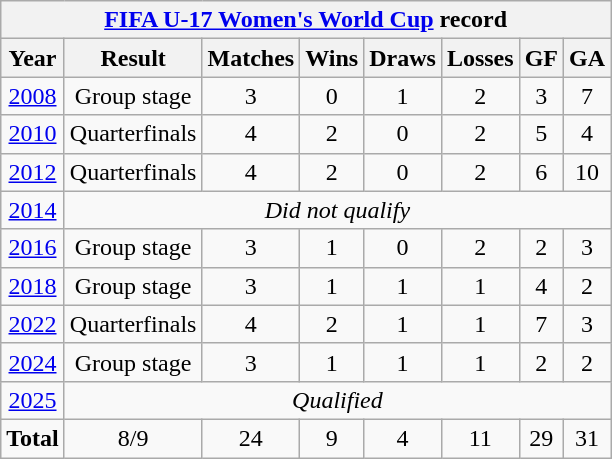<table class="wikitable" style="text-align: center;">
<tr>
<th colspan=8><a href='#'>FIFA U-17 Women's World Cup</a> record</th>
</tr>
<tr>
<th>Year</th>
<th>Result</th>
<th>Matches</th>
<th>Wins</th>
<th>Draws</th>
<th>Losses</th>
<th>GF</th>
<th>GA</th>
</tr>
<tr>
<td> <a href='#'>2008</a></td>
<td>Group stage</td>
<td>3</td>
<td>0</td>
<td>1</td>
<td>2</td>
<td>3</td>
<td>7</td>
</tr>
<tr>
<td> <a href='#'>2010</a></td>
<td>Quarterfinals</td>
<td>4</td>
<td>2</td>
<td>0</td>
<td>2</td>
<td>5</td>
<td>4</td>
</tr>
<tr>
<td> <a href='#'>2012</a></td>
<td>Quarterfinals</td>
<td>4</td>
<td>2</td>
<td>0</td>
<td>2</td>
<td>6</td>
<td>10</td>
</tr>
<tr>
<td> <a href='#'>2014</a></td>
<td colspan=8><em>Did not qualify</em></td>
</tr>
<tr>
<td> <a href='#'>2016</a></td>
<td>Group stage</td>
<td>3</td>
<td>1</td>
<td>0</td>
<td>2</td>
<td>2</td>
<td>3</td>
</tr>
<tr>
<td> <a href='#'>2018</a></td>
<td>Group stage</td>
<td>3</td>
<td>1</td>
<td>1</td>
<td>1</td>
<td>4</td>
<td>2</td>
</tr>
<tr>
<td> <a href='#'>2022</a></td>
<td>Quarterfinals</td>
<td>4</td>
<td>2</td>
<td>1</td>
<td>1</td>
<td>7</td>
<td>3</td>
</tr>
<tr>
<td> <a href='#'>2024</a></td>
<td>Group stage</td>
<td>3</td>
<td>1</td>
<td>1</td>
<td>1</td>
<td>2</td>
<td>2</td>
</tr>
<tr>
<td> <a href='#'>2025</a></td>
<td colspan=8><em>Qualified</em></td>
</tr>
<tr>
<td><strong>Total</strong></td>
<td>8/9</td>
<td>24</td>
<td>9</td>
<td>4</td>
<td>11</td>
<td>29</td>
<td>31</td>
</tr>
</table>
